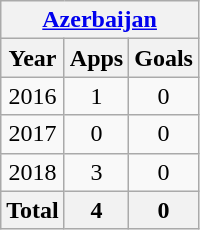<table class="wikitable" style="text-align:center">
<tr>
<th colspan=3><a href='#'>Azerbaijan</a></th>
</tr>
<tr>
<th>Year</th>
<th>Apps</th>
<th>Goals</th>
</tr>
<tr>
<td>2016</td>
<td>1</td>
<td>0</td>
</tr>
<tr>
<td>2017</td>
<td>0</td>
<td>0</td>
</tr>
<tr>
<td>2018</td>
<td>3</td>
<td>0</td>
</tr>
<tr>
<th>Total</th>
<th>4</th>
<th>0</th>
</tr>
</table>
